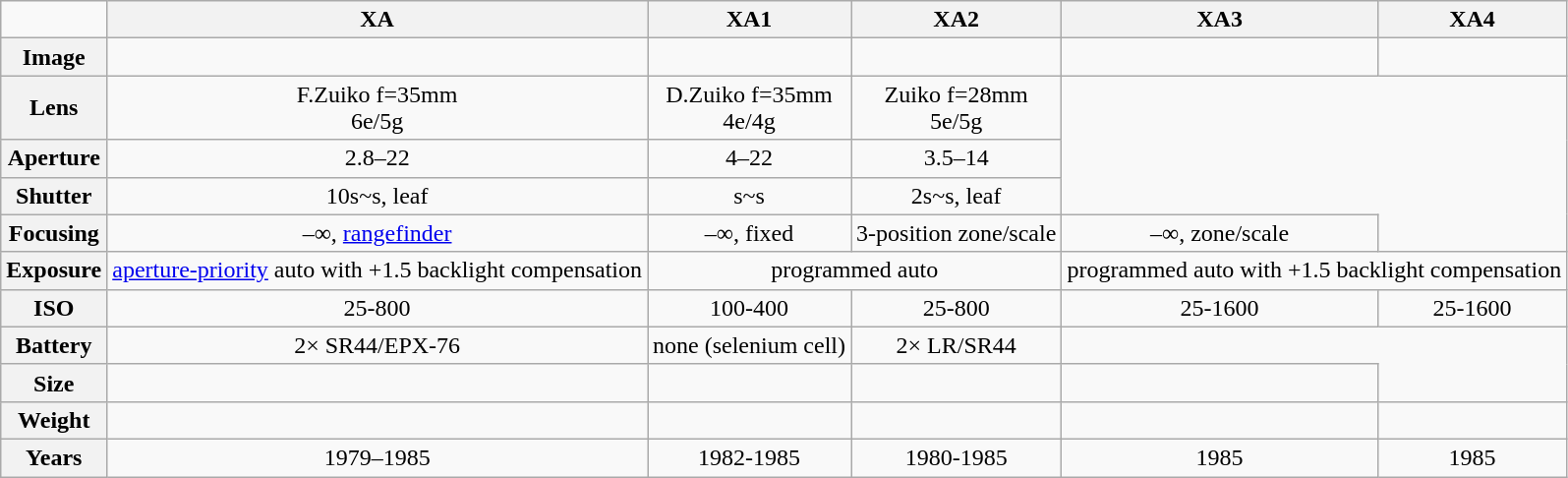<table class=wikitable style="font-size:100%;text-align:center;">
<tr>
<td> </td>
<th>XA</th>
<th>XA1 </th>
<th>XA2</th>
<th>XA3</th>
<th>XA4</th>
</tr>
<tr>
<th>Image</th>
<td> </td>
<td></td>
<td></td>
<td></td>
<td></td>
</tr>
<tr>
<th>Lens</th>
<td>  F.Zuiko f=35mm<br>6e/5g</td>
<td>D.Zuiko f=35mm<br>4e/4g</td>
<td>Zuiko f=28mm<br>5e/5g</td>
</tr>
<tr>
<th>Aperture</th>
<td>  2.8–22</td>
<td> 4–22</td>
<td>3.5–14</td>
</tr>
<tr>
<th>Shutter</th>
<td>  10s~s, leaf</td>
<td> s~s</td>
<td>2s~s, leaf</td>
</tr>
<tr>
<th>Focusing</th>
<td>  –∞, <a href='#'>rangefinder</a></td>
<td> –∞, fixed</td>
<td>3-position zone/scale</td>
<td> –∞, zone/scale</td>
</tr>
<tr>
<th>Exposure</th>
<td>  <a href='#'>aperture-priority</a> auto with +1.5 backlight compensation</td>
<td colspan="2">programmed auto</td>
<td colspan="2">programmed auto with +1.5 backlight compensation</td>
</tr>
<tr>
<th>ISO</th>
<td>25-800</td>
<td>100-400</td>
<td>25-800</td>
<td>25-1600</td>
<td>25-1600</td>
</tr>
<tr>
<th>Battery</th>
<td>  2× SR44/EPX-76</td>
<td> none (selenium cell)</td>
<td>2× LR/SR44</td>
</tr>
<tr>
<th>Size</th>
<td>  </td>
<td> </td>
<td></td>
<td> </td>
</tr>
<tr>
<th>Weight</th>
<td> </td>
<td></td>
<td></td>
<td></td>
<td></td>
</tr>
<tr>
<th>Years</th>
<td>  1979–1985</td>
<td>1982-1985</td>
<td>1980-1985</td>
<td>1985</td>
<td>1985</td>
</tr>
</table>
